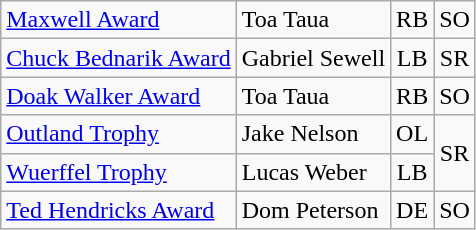<table class="wikitable">
<tr>
<td><a href='#'>Maxwell Award</a></td>
<td>Toa Taua</td>
<td align=center>RB</td>
<td align=center>SO</td>
</tr>
<tr>
<td><a href='#'>Chuck Bednarik Award</a></td>
<td>Gabriel Sewell</td>
<td align=center>LB</td>
<td align=center>SR</td>
</tr>
<tr>
<td><a href='#'>Doak Walker Award</a></td>
<td>Toa Taua</td>
<td align=center>RB</td>
<td align=center>SO</td>
</tr>
<tr>
<td><a href='#'>Outland Trophy</a></td>
<td>Jake Nelson</td>
<td align=center>OL</td>
<td rowspan=2 align=center>SR</td>
</tr>
<tr>
<td><a href='#'>Wuerffel Trophy</a></td>
<td>Lucas Weber</td>
<td align=center>LB</td>
</tr>
<tr>
<td><a href='#'>Ted Hendricks Award</a></td>
<td>Dom Peterson</td>
<td align=center>DE</td>
<td align=center>SO</td>
</tr>
</table>
